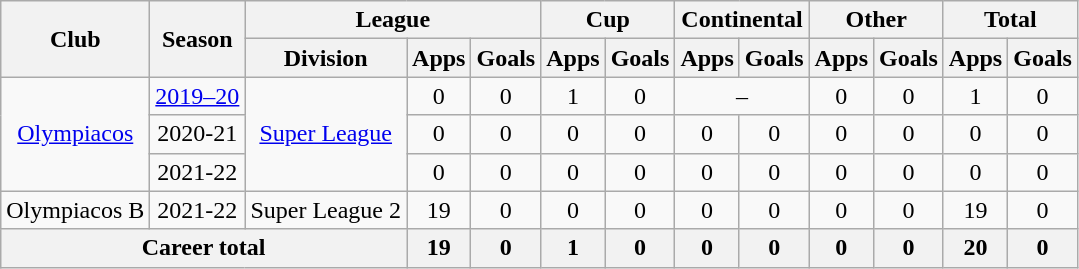<table class="wikitable" style="text-align: center">
<tr>
<th rowspan="2">Club</th>
<th rowspan="2">Season</th>
<th colspan="3">League</th>
<th colspan="2">Cup</th>
<th colspan="2">Continental</th>
<th colspan="2">Other</th>
<th colspan="2">Total</th>
</tr>
<tr>
<th>Division</th>
<th>Apps</th>
<th>Goals</th>
<th>Apps</th>
<th>Goals</th>
<th>Apps</th>
<th>Goals</th>
<th>Apps</th>
<th>Goals</th>
<th>Apps</th>
<th>Goals</th>
</tr>
<tr>
<td rowspan="3"><a href='#'>Olympiacos</a></td>
<td><a href='#'>2019–20</a></td>
<td rowspan="3"><a href='#'>Super League</a></td>
<td>0</td>
<td>0</td>
<td>1</td>
<td>0</td>
<td colspan="2">–</td>
<td>0</td>
<td>0</td>
<td>1</td>
<td>0</td>
</tr>
<tr>
<td>2020-21</td>
<td>0</td>
<td>0</td>
<td>0</td>
<td>0</td>
<td>0</td>
<td>0</td>
<td>0</td>
<td>0</td>
<td>0</td>
<td>0</td>
</tr>
<tr>
<td>2021-22</td>
<td>0</td>
<td>0</td>
<td>0</td>
<td>0</td>
<td>0</td>
<td>0</td>
<td>0</td>
<td>0</td>
<td>0</td>
<td>0</td>
</tr>
<tr>
<td>Olympiacos B</td>
<td>2021-22</td>
<td>Super League 2</td>
<td>19</td>
<td>0</td>
<td>0</td>
<td>0</td>
<td>0</td>
<td>0</td>
<td>0</td>
<td>0</td>
<td>19</td>
<td>0</td>
</tr>
<tr>
<th colspan="3"><strong>Career total</strong></th>
<th>19</th>
<th>0</th>
<th>1</th>
<th>0</th>
<th>0</th>
<th>0</th>
<th>0</th>
<th>0</th>
<th>20</th>
<th>0</th>
</tr>
</table>
